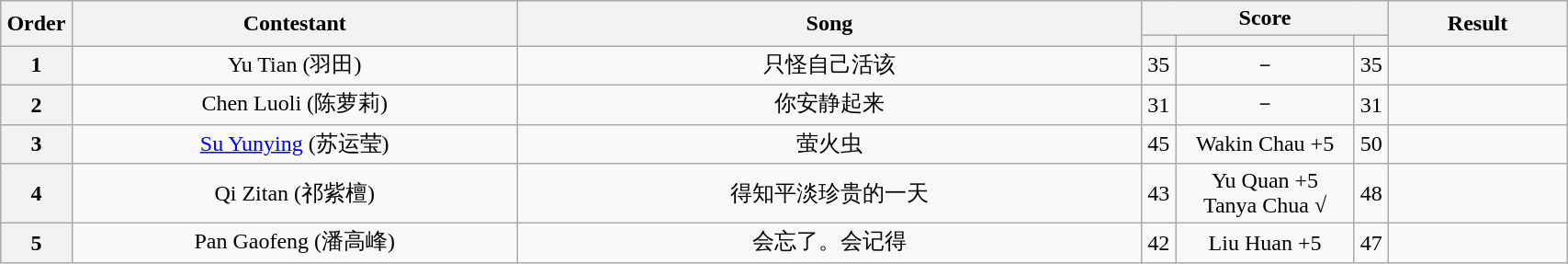<table class="wikitable" style="width:90%; text-align:center;">
<tr>
<th rowspan="2" width="1%"><strong>Order</strong></th>
<th rowspan="2" width="25%"><strong>Contestant</strong></th>
<th rowspan="2" width="35%"><strong>Song</strong></th>
<th colspan="3" width="20%"><strong>Score</strong></th>
<th rowspan="2" width="10%"><strong>Result</strong></th>
</tr>
<tr>
<th width="1%"></th>
<th width="10%"></th>
<th width="1%"></th>
</tr>
<tr>
<th>1</th>
<td>Yu Tian (羽田)</td>
<td>只怪自己活该<br></td>
<td>35</td>
<td>－</td>
<td>35</td>
<td></td>
</tr>
<tr>
<th>2</th>
<td>Chen Luoli (陈萝莉)</td>
<td>你安静起来<br></td>
<td>31</td>
<td>－</td>
<td>31</td>
<td></td>
</tr>
<tr>
<th>3</th>
<td><a href='#'>Su Yunying</a> (苏运莹)</td>
<td>萤火虫<br></td>
<td>45</td>
<td>Wakin Chau +5</td>
<td>50</td>
<td></td>
</tr>
<tr>
<th>4</th>
<td>Qi Zitan (祁紫檀)</td>
<td>得知平淡珍贵的一天<br></td>
<td>43</td>
<td>Yu Quan +5<br>Tanya Chua √</td>
<td>48</td>
<td></td>
</tr>
<tr>
<th>5</th>
<td>Pan Gaofeng (潘高峰)</td>
<td>会忘了。会记得<br></td>
<td>42</td>
<td>Liu Huan +5</td>
<td>47</td>
<td></td>
</tr>
</table>
